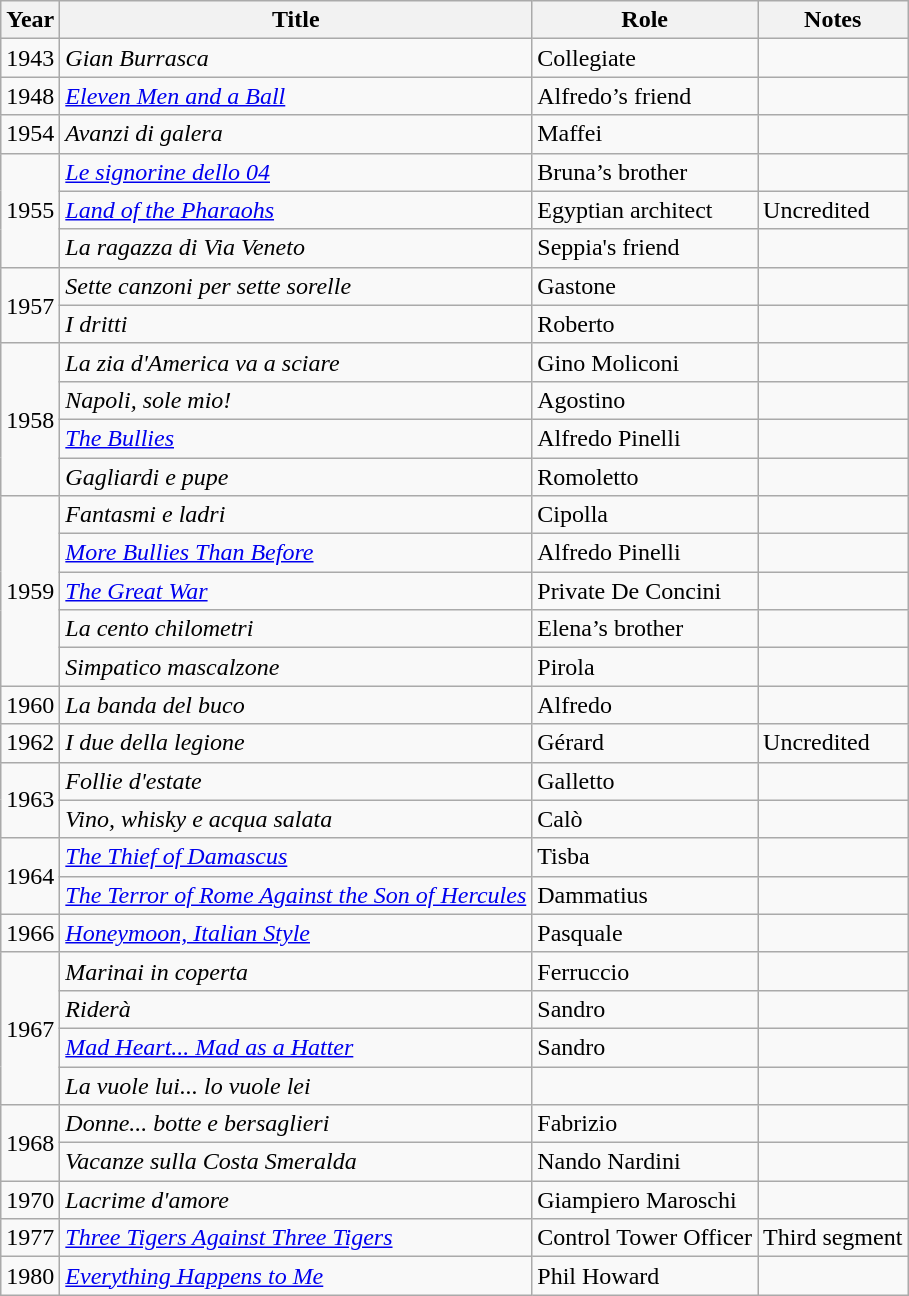<table class="wikitable plainrowheaders sortable">
<tr>
<th scope="col">Year</th>
<th scope="col">Title</th>
<th scope="col">Role</th>
<th scope="col">Notes</th>
</tr>
<tr>
<td>1943</td>
<td><em>Gian Burrasca</em></td>
<td>Collegiate</td>
<td></td>
</tr>
<tr>
<td>1948</td>
<td><em><a href='#'>Eleven Men and a Ball</a></em></td>
<td>Alfredo’s friend</td>
<td></td>
</tr>
<tr>
<td>1954</td>
<td><em>Avanzi di galera</em></td>
<td>Maffei</td>
<td></td>
</tr>
<tr>
<td rowspan=3>1955</td>
<td><em><a href='#'>Le signorine dello 04</a></em></td>
<td>Bruna’s brother</td>
<td></td>
</tr>
<tr>
<td><em><a href='#'>Land of the Pharaohs</a></em></td>
<td>Egyptian architect</td>
<td>Uncredited</td>
</tr>
<tr>
<td><em>La ragazza di Via Veneto</em></td>
<td>Seppia's friend</td>
<td></td>
</tr>
<tr>
<td rowspan=2>1957</td>
<td><em>Sette canzoni per sette sorelle</em></td>
<td>Gastone</td>
<td></td>
</tr>
<tr>
<td><em>I dritti</em></td>
<td>Roberto</td>
<td></td>
</tr>
<tr>
<td rowspan=4>1958</td>
<td><em>La zia d'America va a sciare</em></td>
<td>Gino Moliconi</td>
<td></td>
</tr>
<tr>
<td><em>Napoli, sole mio!</em></td>
<td>Agostino</td>
<td></td>
</tr>
<tr>
<td><em><a href='#'>The Bullies</a></em></td>
<td>Alfredo Pinelli</td>
<td></td>
</tr>
<tr>
<td><em>Gagliardi e pupe</em></td>
<td>Romoletto</td>
<td></td>
</tr>
<tr>
<td rowspan=5>1959</td>
<td><em>Fantasmi e ladri</em></td>
<td>Cipolla</td>
<td></td>
</tr>
<tr>
<td><em><a href='#'>More Bullies Than Before</a></em></td>
<td>Alfredo Pinelli</td>
<td></td>
</tr>
<tr>
<td><em><a href='#'>The Great War</a></em></td>
<td>Private De Concini</td>
<td></td>
</tr>
<tr>
<td><em>La cento chilometri</em></td>
<td>Elena’s brother</td>
<td></td>
</tr>
<tr>
<td><em>Simpatico mascalzone</em></td>
<td>Pirola</td>
<td></td>
</tr>
<tr>
<td>1960</td>
<td><em>La banda del buco</em></td>
<td>Alfredo</td>
<td></td>
</tr>
<tr>
<td>1962</td>
<td><em>I due della legione</em></td>
<td>Gérard</td>
<td>Uncredited</td>
</tr>
<tr>
<td rowspan=2>1963</td>
<td><em>Follie d'estate</em></td>
<td>Galletto</td>
<td></td>
</tr>
<tr>
<td><em>Vino, whisky e acqua salata</em></td>
<td>Calò</td>
<td></td>
</tr>
<tr>
<td rowspan=2>1964</td>
<td><em><a href='#'>The Thief of Damascus</a></em></td>
<td>Tisba</td>
<td></td>
</tr>
<tr>
<td><em><a href='#'>The Terror of Rome Against the Son of Hercules</a></em></td>
<td>Dammatius</td>
<td></td>
</tr>
<tr>
<td>1966</td>
<td><em><a href='#'>Honeymoon, Italian Style</a></em></td>
<td>Pasquale</td>
<td></td>
</tr>
<tr>
<td rowspan=4>1967</td>
<td><em>Marinai in coperta</em></td>
<td>Ferruccio</td>
<td></td>
</tr>
<tr>
<td><em>Riderà</em></td>
<td>Sandro</td>
<td></td>
</tr>
<tr>
<td><em><a href='#'>Mad Heart... Mad as a Hatter</a></em></td>
<td>Sandro</td>
<td></td>
</tr>
<tr>
<td><em>La vuole lui... lo vuole lei</em></td>
<td></td>
<td></td>
</tr>
<tr>
<td rowspan=2>1968</td>
<td><em>Donne... botte e bersaglieri</em></td>
<td>Fabrizio</td>
<td></td>
</tr>
<tr>
<td><em>Vacanze sulla Costa Smeralda</em></td>
<td>Nando Nardini</td>
<td></td>
</tr>
<tr>
<td>1970</td>
<td><em>Lacrime d'amore</em></td>
<td>Giampiero Maroschi</td>
<td></td>
</tr>
<tr>
<td>1977</td>
<td><em><a href='#'>Three Tigers Against Three Tigers</a></em></td>
<td>Control Tower Officer</td>
<td>Third segment</td>
</tr>
<tr>
<td>1980</td>
<td><em><a href='#'>Everything Happens to Me</a></em></td>
<td>Phil Howard</td>
<td></td>
</tr>
</table>
